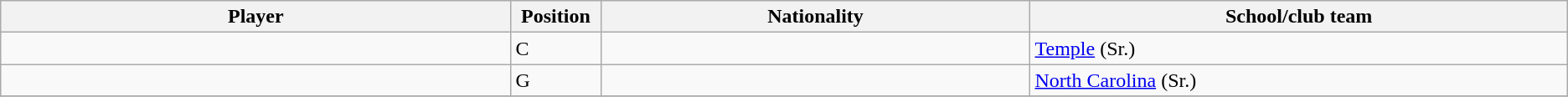<table class="wikitable sortable sortable">
<tr>
<th style="width:19%;">Player</th>
<th style="width:1%;">Position</th>
<th style="width:16%;">Nationality</th>
<th style="width:20%;">School/club team</th>
</tr>
<tr>
<td></td>
<td>C</td>
<td></td>
<td><a href='#'>Temple</a> (Sr.)</td>
</tr>
<tr>
<td></td>
<td>G</td>
<td></td>
<td><a href='#'>North Carolina</a> (Sr.)</td>
</tr>
<tr>
</tr>
</table>
